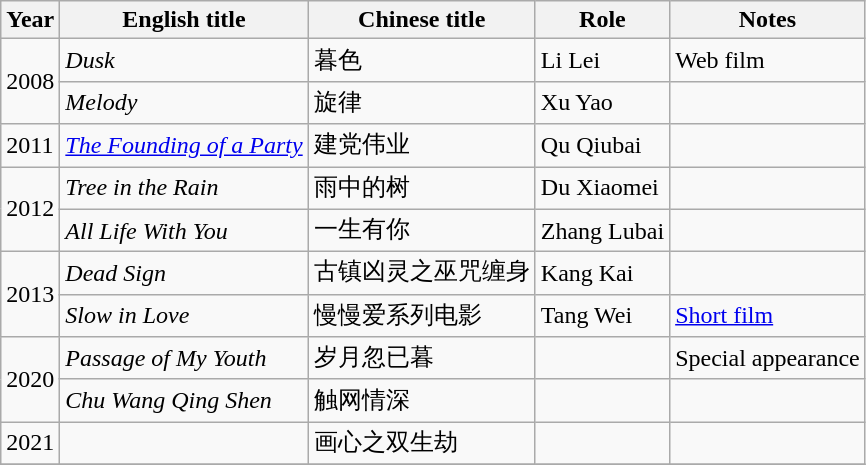<table class="wikitable sortable">
<tr>
<th>Year</th>
<th>English title</th>
<th>Chinese title</th>
<th>Role</th>
<th class="unsortable">Notes</th>
</tr>
<tr>
<td rowspan=2>2008</td>
<td><em>Dusk</em></td>
<td>暮色</td>
<td>Li Lei</td>
<td>Web film</td>
</tr>
<tr>
<td><em>Melody</em></td>
<td>旋律</td>
<td>Xu Yao</td>
<td></td>
</tr>
<tr>
<td>2011</td>
<td><em><a href='#'>The Founding of a Party</a></em></td>
<td>建党伟业</td>
<td>Qu Qiubai</td>
<td></td>
</tr>
<tr>
<td rowspan=2>2012</td>
<td><em>Tree in the Rain</em></td>
<td>雨中的树</td>
<td>Du Xiaomei</td>
<td></td>
</tr>
<tr>
<td><em>All Life With You</em></td>
<td>一生有你</td>
<td>Zhang Lubai</td>
<td></td>
</tr>
<tr>
<td rowspan=2>2013</td>
<td><em>Dead Sign</em></td>
<td>古镇凶灵之巫咒缠身</td>
<td>Kang Kai</td>
<td></td>
</tr>
<tr>
<td><em>Slow in Love</em></td>
<td>慢慢爱系列电影</td>
<td>Tang Wei</td>
<td><a href='#'>Short film</a></td>
</tr>
<tr>
<td rowspan=2>2020</td>
<td><em>Passage of My Youth</em></td>
<td>岁月忽已暮</td>
<td></td>
<td>Special appearance</td>
</tr>
<tr>
<td><em>Chu Wang Qing Shen</em></td>
<td>触网情深</td>
<td></td>
<td></td>
</tr>
<tr>
<td rowspan=1>2021</td>
<td></td>
<td>画心之双生劫</td>
<td></td>
<td></td>
</tr>
<tr>
</tr>
</table>
